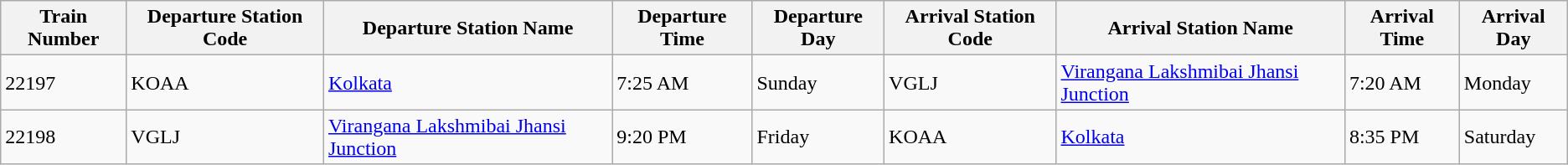<table class="wikitable">
<tr>
<th>Train Number</th>
<th>Departure Station Code</th>
<th>Departure Station Name</th>
<th>Departure Time</th>
<th>Departure Day</th>
<th>Arrival Station Code</th>
<th>Arrival Station Name</th>
<th>Arrival Time</th>
<th>Arrival Day</th>
</tr>
<tr>
<td>22197</td>
<td>KOAA</td>
<td><a href='#'>Kolkata</a></td>
<td>7:25 AM</td>
<td>Sunday</td>
<td>VGLJ</td>
<td><a href='#'>Virangana Lakshmibai Jhansi Junction</a></td>
<td>7:20 AM</td>
<td>Monday</td>
</tr>
<tr>
<td>22198</td>
<td>VGLJ</td>
<td><a href='#'>Virangana Lakshmibai Jhansi Junction</a></td>
<td>9:20 PM</td>
<td>Friday</td>
<td>KOAA</td>
<td><a href='#'>Kolkata</a></td>
<td>8:35 PM</td>
<td>Saturday</td>
</tr>
</table>
